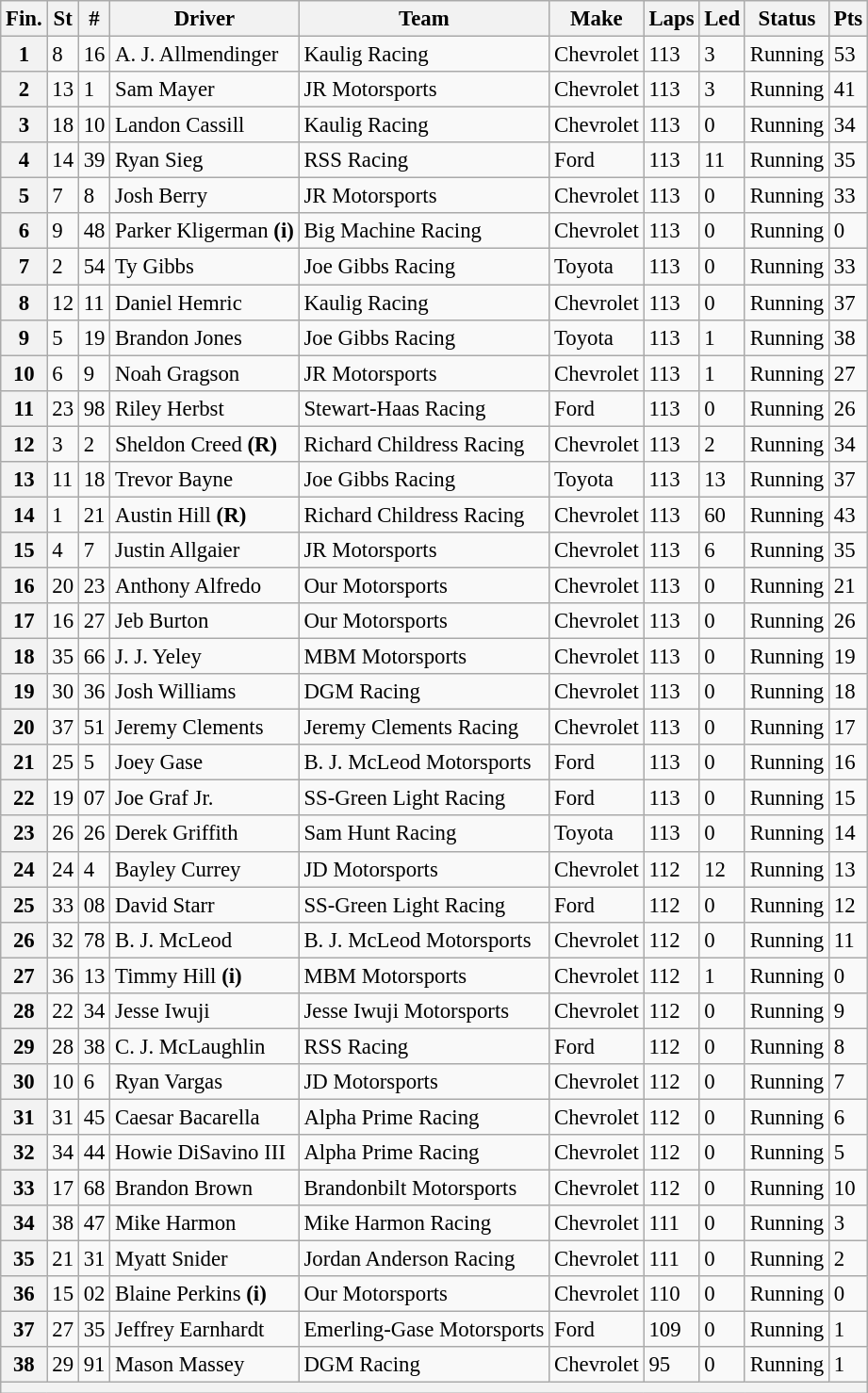<table class="wikitable" style="font-size:95%">
<tr>
<th>Fin.</th>
<th>St</th>
<th>#</th>
<th>Driver</th>
<th>Team</th>
<th>Make</th>
<th>Laps</th>
<th>Led</th>
<th>Status</th>
<th>Pts</th>
</tr>
<tr>
<th>1</th>
<td>8</td>
<td>16</td>
<td>A. J. Allmendinger</td>
<td>Kaulig Racing</td>
<td>Chevrolet</td>
<td>113</td>
<td>3</td>
<td>Running</td>
<td>53</td>
</tr>
<tr>
<th>2</th>
<td>13</td>
<td>1</td>
<td>Sam Mayer</td>
<td>JR Motorsports</td>
<td>Chevrolet</td>
<td>113</td>
<td>3</td>
<td>Running</td>
<td>41</td>
</tr>
<tr>
<th>3</th>
<td>18</td>
<td>10</td>
<td>Landon Cassill</td>
<td>Kaulig Racing</td>
<td>Chevrolet</td>
<td>113</td>
<td>0</td>
<td>Running</td>
<td>34</td>
</tr>
<tr>
<th>4</th>
<td>14</td>
<td>39</td>
<td>Ryan Sieg</td>
<td>RSS Racing</td>
<td>Ford</td>
<td>113</td>
<td>11</td>
<td>Running</td>
<td>35</td>
</tr>
<tr>
<th>5</th>
<td>7</td>
<td>8</td>
<td>Josh Berry</td>
<td>JR Motorsports</td>
<td>Chevrolet</td>
<td>113</td>
<td>0</td>
<td>Running</td>
<td>33</td>
</tr>
<tr>
<th>6</th>
<td>9</td>
<td>48</td>
<td>Parker Kligerman <strong>(i)</strong></td>
<td>Big Machine Racing</td>
<td>Chevrolet</td>
<td>113</td>
<td>0</td>
<td>Running</td>
<td>0</td>
</tr>
<tr>
<th>7</th>
<td>2</td>
<td>54</td>
<td>Ty Gibbs</td>
<td>Joe Gibbs Racing</td>
<td>Toyota</td>
<td>113</td>
<td>0</td>
<td>Running</td>
<td>33</td>
</tr>
<tr>
<th>8</th>
<td>12</td>
<td>11</td>
<td>Daniel Hemric</td>
<td>Kaulig Racing</td>
<td>Chevrolet</td>
<td>113</td>
<td>0</td>
<td>Running</td>
<td>37</td>
</tr>
<tr>
<th>9</th>
<td>5</td>
<td>19</td>
<td>Brandon Jones</td>
<td>Joe Gibbs Racing</td>
<td>Toyota</td>
<td>113</td>
<td>1</td>
<td>Running</td>
<td>38</td>
</tr>
<tr>
<th>10</th>
<td>6</td>
<td>9</td>
<td>Noah Gragson</td>
<td>JR Motorsports</td>
<td>Chevrolet</td>
<td>113</td>
<td>1</td>
<td>Running</td>
<td>27</td>
</tr>
<tr>
<th>11</th>
<td>23</td>
<td>98</td>
<td>Riley Herbst</td>
<td>Stewart-Haas Racing</td>
<td>Ford</td>
<td>113</td>
<td>0</td>
<td>Running</td>
<td>26</td>
</tr>
<tr>
<th>12</th>
<td>3</td>
<td>2</td>
<td>Sheldon Creed <strong>(R)</strong></td>
<td>Richard Childress Racing</td>
<td>Chevrolet</td>
<td>113</td>
<td>2</td>
<td>Running</td>
<td>34</td>
</tr>
<tr>
<th>13</th>
<td>11</td>
<td>18</td>
<td>Trevor Bayne</td>
<td>Joe Gibbs Racing</td>
<td>Toyota</td>
<td>113</td>
<td>13</td>
<td>Running</td>
<td>37</td>
</tr>
<tr>
<th>14</th>
<td>1</td>
<td>21</td>
<td>Austin Hill <strong>(R)</strong></td>
<td>Richard Childress Racing</td>
<td>Chevrolet</td>
<td>113</td>
<td>60</td>
<td>Running</td>
<td>43</td>
</tr>
<tr>
<th>15</th>
<td>4</td>
<td>7</td>
<td>Justin Allgaier</td>
<td>JR Motorsports</td>
<td>Chevrolet</td>
<td>113</td>
<td>6</td>
<td>Running</td>
<td>35</td>
</tr>
<tr>
<th>16</th>
<td>20</td>
<td>23</td>
<td>Anthony Alfredo</td>
<td>Our Motorsports</td>
<td>Chevrolet</td>
<td>113</td>
<td>0</td>
<td>Running</td>
<td>21</td>
</tr>
<tr>
<th>17</th>
<td>16</td>
<td>27</td>
<td>Jeb Burton</td>
<td>Our Motorsports</td>
<td>Chevrolet</td>
<td>113</td>
<td>0</td>
<td>Running</td>
<td>26</td>
</tr>
<tr>
<th>18</th>
<td>35</td>
<td>66</td>
<td>J. J. Yeley</td>
<td>MBM Motorsports</td>
<td>Chevrolet</td>
<td>113</td>
<td>0</td>
<td>Running</td>
<td>19</td>
</tr>
<tr>
<th>19</th>
<td>30</td>
<td>36</td>
<td>Josh Williams</td>
<td>DGM Racing</td>
<td>Chevrolet</td>
<td>113</td>
<td>0</td>
<td>Running</td>
<td>18</td>
</tr>
<tr>
<th>20</th>
<td>37</td>
<td>51</td>
<td>Jeremy Clements</td>
<td>Jeremy Clements Racing</td>
<td>Chevrolet</td>
<td>113</td>
<td>0</td>
<td>Running</td>
<td>17</td>
</tr>
<tr>
<th>21</th>
<td>25</td>
<td>5</td>
<td>Joey Gase</td>
<td>B. J. McLeod Motorsports</td>
<td>Ford</td>
<td>113</td>
<td>0</td>
<td>Running</td>
<td>16</td>
</tr>
<tr>
<th>22</th>
<td>19</td>
<td>07</td>
<td>Joe Graf Jr.</td>
<td>SS-Green Light Racing</td>
<td>Ford</td>
<td>113</td>
<td>0</td>
<td>Running</td>
<td>15</td>
</tr>
<tr>
<th>23</th>
<td>26</td>
<td>26</td>
<td>Derek Griffith</td>
<td>Sam Hunt Racing</td>
<td>Toyota</td>
<td>113</td>
<td>0</td>
<td>Running</td>
<td>14</td>
</tr>
<tr>
<th>24</th>
<td>24</td>
<td>4</td>
<td>Bayley Currey</td>
<td>JD Motorsports</td>
<td>Chevrolet</td>
<td>112</td>
<td>12</td>
<td>Running</td>
<td>13</td>
</tr>
<tr>
<th>25</th>
<td>33</td>
<td>08</td>
<td>David Starr</td>
<td>SS-Green Light Racing</td>
<td>Ford</td>
<td>112</td>
<td>0</td>
<td>Running</td>
<td>12</td>
</tr>
<tr>
<th>26</th>
<td>32</td>
<td>78</td>
<td>B. J. McLeod</td>
<td>B. J. McLeod Motorsports</td>
<td>Chevrolet</td>
<td>112</td>
<td>0</td>
<td>Running</td>
<td>11</td>
</tr>
<tr>
<th>27</th>
<td>36</td>
<td>13</td>
<td>Timmy Hill <strong>(i)</strong></td>
<td>MBM Motorsports</td>
<td>Chevrolet</td>
<td>112</td>
<td>1</td>
<td>Running</td>
<td>0</td>
</tr>
<tr>
<th>28</th>
<td>22</td>
<td>34</td>
<td>Jesse Iwuji</td>
<td>Jesse Iwuji Motorsports</td>
<td>Chevrolet</td>
<td>112</td>
<td>0</td>
<td>Running</td>
<td>9</td>
</tr>
<tr>
<th>29</th>
<td>28</td>
<td>38</td>
<td>C. J. McLaughlin</td>
<td>RSS Racing</td>
<td>Ford</td>
<td>112</td>
<td>0</td>
<td>Running</td>
<td>8</td>
</tr>
<tr>
<th>30</th>
<td>10</td>
<td>6</td>
<td>Ryan Vargas</td>
<td>JD Motorsports</td>
<td>Chevrolet</td>
<td>112</td>
<td>0</td>
<td>Running</td>
<td>7</td>
</tr>
<tr>
<th>31</th>
<td>31</td>
<td>45</td>
<td>Caesar Bacarella</td>
<td>Alpha Prime Racing</td>
<td>Chevrolet</td>
<td>112</td>
<td>0</td>
<td>Running</td>
<td>6</td>
</tr>
<tr>
<th>32</th>
<td>34</td>
<td>44</td>
<td>Howie DiSavino III</td>
<td>Alpha Prime Racing</td>
<td>Chevrolet</td>
<td>112</td>
<td>0</td>
<td>Running</td>
<td>5</td>
</tr>
<tr>
<th>33</th>
<td>17</td>
<td>68</td>
<td>Brandon Brown</td>
<td>Brandonbilt Motorsports</td>
<td>Chevrolet</td>
<td>112</td>
<td>0</td>
<td>Running</td>
<td>10</td>
</tr>
<tr>
<th>34</th>
<td>38</td>
<td>47</td>
<td>Mike Harmon</td>
<td>Mike Harmon Racing</td>
<td>Chevrolet</td>
<td>111</td>
<td>0</td>
<td>Running</td>
<td>3</td>
</tr>
<tr>
<th>35</th>
<td>21</td>
<td>31</td>
<td>Myatt Snider</td>
<td>Jordan Anderson Racing</td>
<td>Chevrolet</td>
<td>111</td>
<td>0</td>
<td>Running</td>
<td>2</td>
</tr>
<tr>
<th>36</th>
<td>15</td>
<td>02</td>
<td>Blaine Perkins <strong>(i)</strong></td>
<td>Our Motorsports</td>
<td>Chevrolet</td>
<td>110</td>
<td>0</td>
<td>Running</td>
<td>0</td>
</tr>
<tr>
<th>37</th>
<td>27</td>
<td>35</td>
<td>Jeffrey Earnhardt</td>
<td>Emerling-Gase Motorsports</td>
<td>Ford</td>
<td>109</td>
<td>0</td>
<td>Running</td>
<td>1</td>
</tr>
<tr>
<th>38</th>
<td>29</td>
<td>91</td>
<td>Mason Massey</td>
<td>DGM Racing</td>
<td>Chevrolet</td>
<td>95</td>
<td>0</td>
<td>Running</td>
<td>1</td>
</tr>
<tr>
<th colspan="10"></th>
</tr>
</table>
